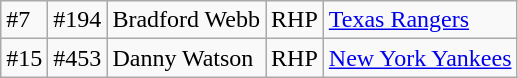<table class="wikitable">
<tr>
<td>#7</td>
<td>#194</td>
<td>Bradford Webb</td>
<td>RHP</td>
<td><a href='#'>Texas Rangers</a></td>
</tr>
<tr>
<td>#15</td>
<td>#453</td>
<td>Danny Watson</td>
<td>RHP</td>
<td><a href='#'>New York Yankees</a></td>
</tr>
</table>
